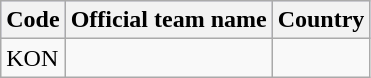<table class="wikitable">
<tr style="background:#ccccff;">
<th>Code</th>
<th>Official team name</th>
<th>Country</th>
</tr>
<tr>
<td>KON</td>
<td></td>
<td></td>
</tr>
</table>
